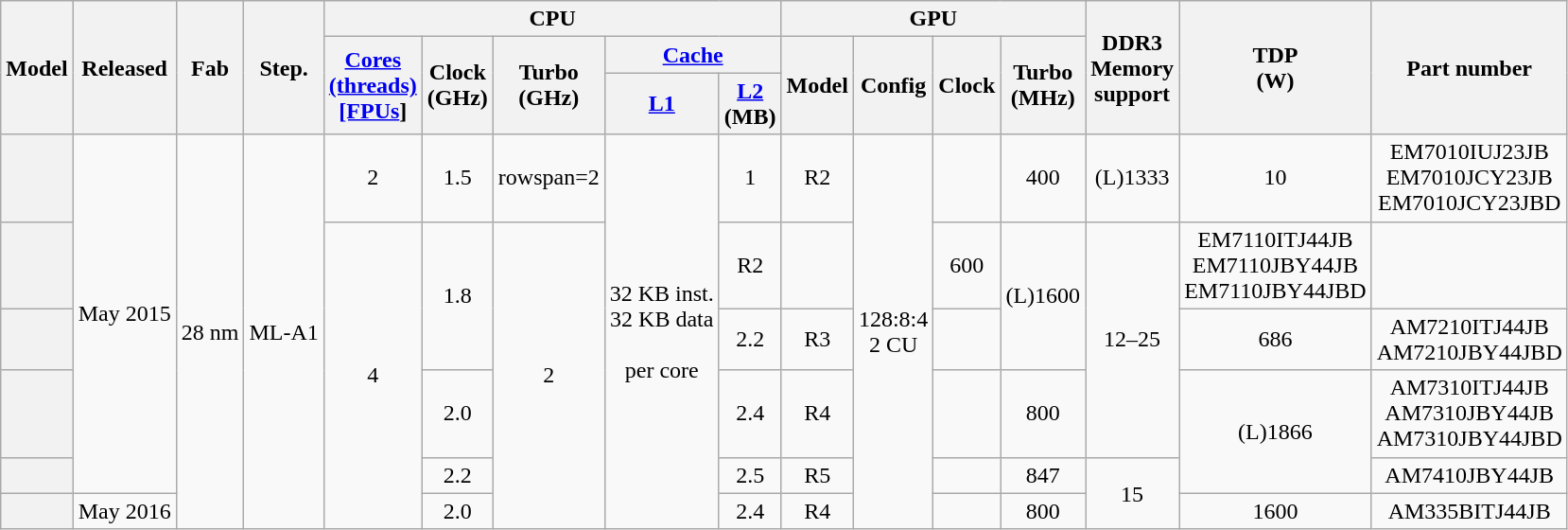<table class="wikitable sortable sort-under" style="text-align: center">
<tr>
<th rowspan=3>Model</th>
<th rowspan=3>Released</th>
<th rowspan=3>Fab</th>
<th rowspan=3>Step.</th>
<th colspan="5">CPU</th>
<th colspan=4>GPU</th>
<th rowspan=3>DDR3<br>Memory<br>support</th>
<th rowspan=3>TDP<br>(W)</th>
<th rowspan=3>Part number</th>
</tr>
<tr>
<th rowspan=2><a href='#'>Cores</a><br><a href='#'>(threads)</a><br><a href='#'>[FPUs</a>]</th>
<th rowspan=2>Clock<br>(GHz)</th>
<th rowspan=2>Turbo<br>(GHz)</th>
<th colspan="2"><a href='#'>Cache</a></th>
<th rowspan=2>Model</th>
<th rowspan=2>Config</th>
<th rowspan=2>Clock</th>
<th rowspan=2>Turbo<br>(MHz)</th>
</tr>
<tr>
<th><a href='#'>L1</a></th>
<th><a href='#'>L2</a><br>(MB)</th>
</tr>
<tr>
<th></th>
<td rowspan=5>May 2015</td>
<td rowspan=6>28 nm</td>
<td rowspan=6>ML-A1</td>
<td>2</td>
<td>1.5</td>
<td>rowspan=2 </td>
<td rowspan=6>32 KB inst.<br>32 KB data<br><br>per core</td>
<td>1</td>
<td>R2</td>
<td rowspan=6>128:8:4<br>2 CU</td>
<td></td>
<td>400</td>
<td>(L)1333</td>
<td>10</td>
<td>EM7010IUJ23JB<br> EM7010JCY23JB<br> EM7010JCY23JBD</td>
</tr>
<tr>
<th></th>
<td rowspan=5>4</td>
<td rowspan=2>1.8</td>
<td rowspan=5>2</td>
<td>R2</td>
<td></td>
<td>600</td>
<td rowspan=2>(L)1600</td>
<td rowspan=3>12–25</td>
<td>EM7110ITJ44JB<br> EM7110JBY44JB<br> EM7110JBY44JBD</td>
</tr>
<tr>
<th></th>
<td>2.2</td>
<td>R3</td>
<td></td>
<td>686</td>
<td>AM7210ITJ44JB<br> AM7210JBY44JBD</td>
</tr>
<tr>
<th></th>
<td>2.0</td>
<td>2.4</td>
<td>R4</td>
<td></td>
<td>800</td>
<td rowspan=2>(L)1866</td>
<td>AM7310ITJ44JB<br> AM7310JBY44JB<br> AM7310JBY44JBD</td>
</tr>
<tr>
<th></th>
<td>2.2</td>
<td>2.5</td>
<td>R5</td>
<td></td>
<td>847</td>
<td rowspan=2>15</td>
<td>AM7410JBY44JB</td>
</tr>
<tr>
<th></th>
<td>May 2016</td>
<td>2.0</td>
<td>2.4</td>
<td>R4</td>
<td></td>
<td>800</td>
<td>1600</td>
<td>AM335BITJ44JB</td>
</tr>
</table>
